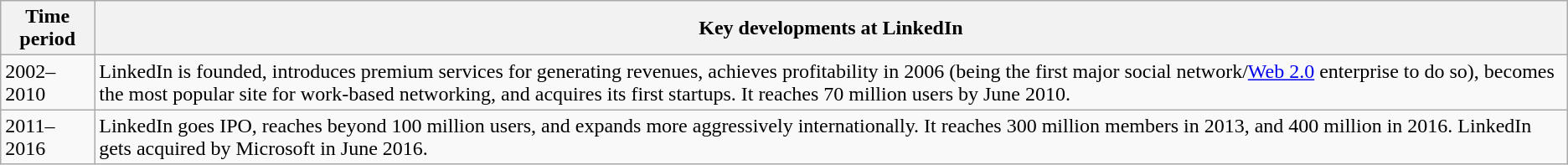<table class="wikitable sortable">
<tr>
<th>Time period</th>
<th class="unsortable">Key developments at LinkedIn</th>
</tr>
<tr>
<td>2002–2010</td>
<td>LinkedIn is founded, introduces premium services for generating revenues, achieves profitability in 2006 (being the first major social network/<a href='#'>Web 2.0</a> enterprise to do so), becomes the most popular site for work-based networking, and acquires its first startups. It reaches 70 million users by June 2010.</td>
</tr>
<tr>
<td>2011–2016</td>
<td>LinkedIn goes IPO, reaches beyond 100 million users, and expands more aggressively internationally. It reaches 300 million members in 2013, and 400 million in 2016. LinkedIn gets acquired by Microsoft in June 2016.</td>
</tr>
</table>
